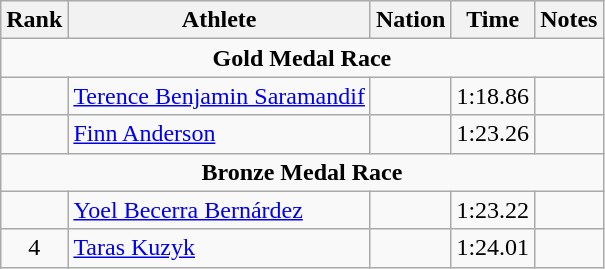<table class="wikitable sortable" style="text-align:center;">
<tr>
<th>Rank</th>
<th>Athlete</th>
<th>Nation</th>
<th>Time</th>
<th>Notes</th>
</tr>
<tr>
<td colspan=5><strong>Gold Medal Race</strong></td>
</tr>
<tr>
<td></td>
<td align=left><a href='#'>Terence Benjamin Saramandif</a></td>
<td align=left></td>
<td>1:18.86</td>
<td></td>
</tr>
<tr>
<td></td>
<td align=left><a href='#'>Finn Anderson</a></td>
<td align=left></td>
<td>1:23.26</td>
<td></td>
</tr>
<tr>
<td colspan=5><strong>Bronze Medal Race</strong></td>
</tr>
<tr>
<td></td>
<td align=left><a href='#'>Yoel Becerra Bernárdez</a></td>
<td align=left></td>
<td>1:23.22</td>
<td></td>
</tr>
<tr>
<td>4</td>
<td align=left><a href='#'>Taras Kuzyk</a></td>
<td align=left></td>
<td>1:24.01</td>
<td></td>
</tr>
</table>
